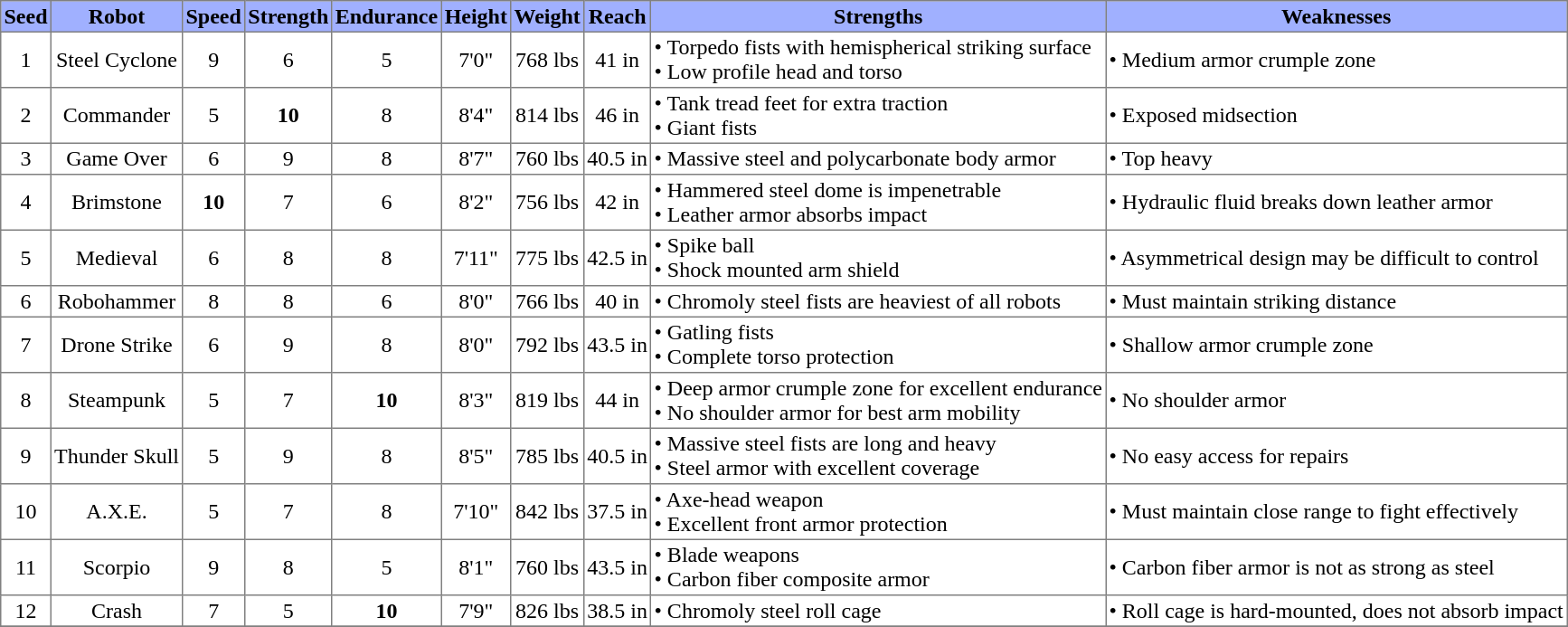<table class="toccolours sortable" border="1" cellspacing="0" cellpadding="2" style="margin:auto; text-align:center; border-collapse:collapse; margin-left:0; margin-right:auto;">
<tr style="background:#a0b0ff;">
<th>Seed</th>
<th>Robot</th>
<th>Speed</th>
<th>Strength</th>
<th>Endurance</th>
<th>Height</th>
<th>Weight</th>
<th>Reach</th>
<th>Strengths</th>
<th>Weaknesses</th>
</tr>
<tr>
<td>1</td>
<td>Steel Cyclone</td>
<td>9</td>
<td>6</td>
<td>5</td>
<td>7'0"</td>
<td>768 lbs</td>
<td>41 in</td>
<td align="left">• Torpedo fists with hemispherical striking surface<br>• Low profile head and torso</td>
<td align="left">• Medium armor crumple zone</td>
</tr>
<tr>
<td>2</td>
<td>Commander</td>
<td>5</td>
<td><strong>10</strong></td>
<td>8</td>
<td>8'4"</td>
<td>814 lbs</td>
<td>46 in</td>
<td align="left">• Tank tread feet for extra traction<br>• Giant fists</td>
<td align="left">• Exposed midsection</td>
</tr>
<tr>
<td>3</td>
<td>Game Over</td>
<td>6</td>
<td>9</td>
<td>8</td>
<td>8'7"</td>
<td>760 lbs</td>
<td>40.5 in</td>
<td align="left">• Massive steel and polycarbonate body armor</td>
<td align="left">• Top heavy</td>
</tr>
<tr>
<td>4</td>
<td>Brimstone</td>
<td><strong>10</strong></td>
<td>7</td>
<td>6</td>
<td>8'2"</td>
<td>756 lbs</td>
<td>42 in</td>
<td align="left">• Hammered steel dome is impenetrable<br>• Leather armor absorbs impact</td>
<td align="left">• Hydraulic fluid breaks down leather armor</td>
</tr>
<tr>
<td>5</td>
<td>Medieval</td>
<td>6</td>
<td>8</td>
<td>8</td>
<td>7'11"</td>
<td>775 lbs</td>
<td>42.5 in</td>
<td align="left">• Spike ball<br>• Shock mounted arm shield</td>
<td align="left">• Asymmetrical design may be difficult to control</td>
</tr>
<tr>
<td>6</td>
<td>Robohammer</td>
<td>8</td>
<td>8</td>
<td>6</td>
<td>8'0"</td>
<td>766 lbs</td>
<td>40 in</td>
<td align="left">• Chromoly steel fists are heaviest of all robots</td>
<td align="left">• Must maintain striking distance</td>
</tr>
<tr>
<td>7</td>
<td>Drone Strike</td>
<td>6</td>
<td>9</td>
<td>8</td>
<td>8'0"</td>
<td>792 lbs</td>
<td>43.5 in</td>
<td align="left">• Gatling fists<br>• Complete torso protection</td>
<td align="left">• Shallow armor crumple zone</td>
</tr>
<tr>
<td>8</td>
<td>Steampunk</td>
<td>5</td>
<td>7</td>
<td><strong>10</strong></td>
<td>8'3"</td>
<td>819 lbs</td>
<td>44 in</td>
<td align="left">• Deep armor crumple zone for excellent endurance<br>• No shoulder armor for best arm mobility</td>
<td align="left">• No shoulder armor</td>
</tr>
<tr>
<td>9</td>
<td>Thunder Skull</td>
<td>5</td>
<td>9</td>
<td>8</td>
<td>8'5"</td>
<td>785 lbs</td>
<td>40.5 in</td>
<td align="left">• Massive steel fists are long and heavy<br>• Steel armor with excellent coverage</td>
<td align="left">• No easy access for repairs</td>
</tr>
<tr>
<td>10</td>
<td>A.X.E.</td>
<td>5</td>
<td>7</td>
<td>8</td>
<td>7'10"</td>
<td>842 lbs</td>
<td>37.5 in</td>
<td align="left">• Axe-head weapon<br>• Excellent front armor protection</td>
<td align="left">• Must maintain close range to fight effectively</td>
</tr>
<tr>
<td>11</td>
<td>Scorpio</td>
<td>9</td>
<td>8</td>
<td>5</td>
<td>8'1"</td>
<td>760 lbs</td>
<td>43.5 in</td>
<td align="left">• Blade weapons<br>• Carbon fiber composite armor</td>
<td align="left">• Carbon fiber armor is not as strong as steel</td>
</tr>
<tr>
<td>12</td>
<td>Crash</td>
<td>7</td>
<td>5</td>
<td><strong>10</strong></td>
<td>7'9"</td>
<td>826 lbs</td>
<td>38.5 in</td>
<td align="left">• Chromoly steel roll cage</td>
<td align="left">• Roll cage is hard-mounted, does not absorb impact</td>
</tr>
<tr>
</tr>
</table>
